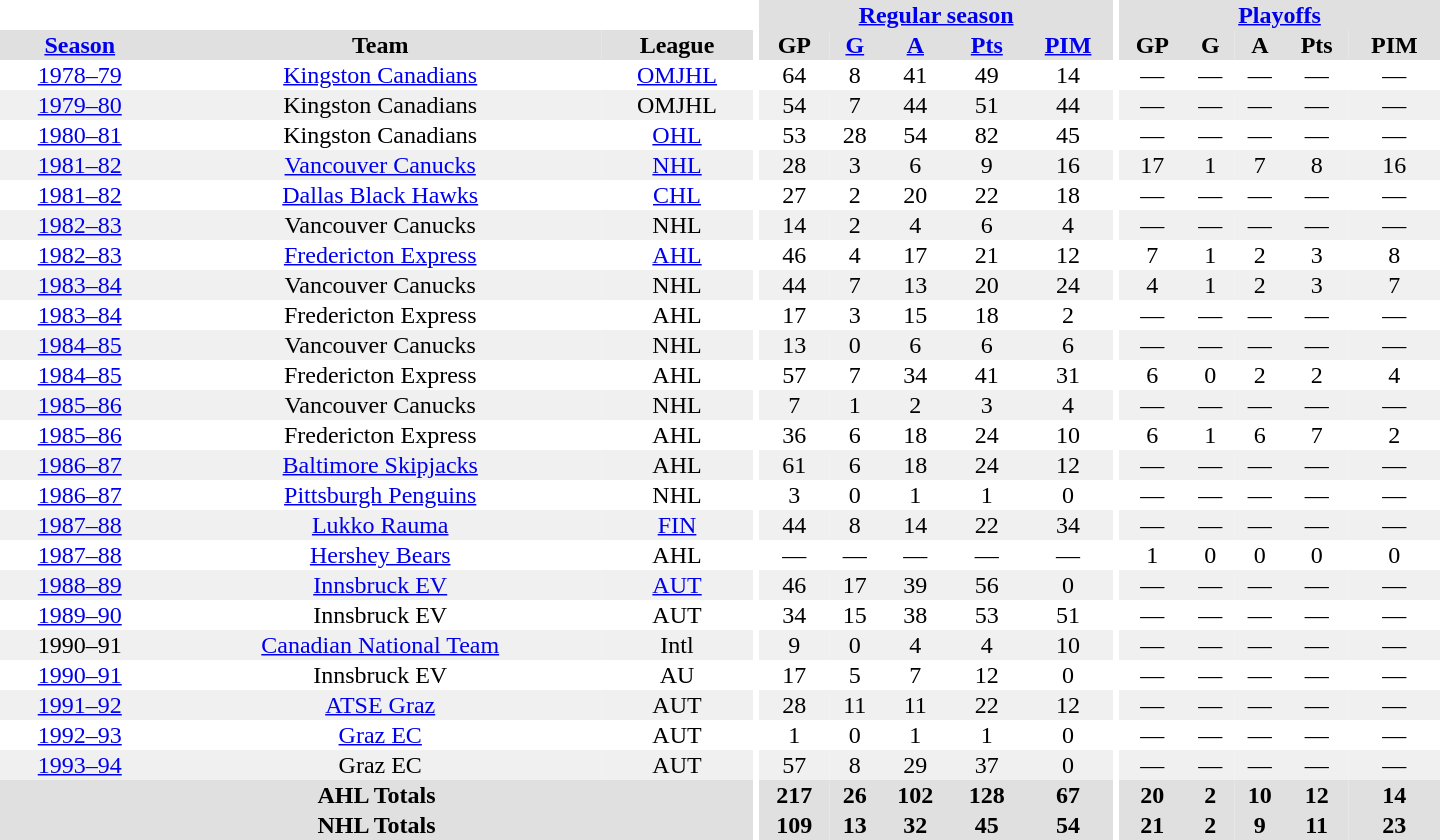<table border="0" cellpadding="1" cellspacing="0" style="text-align:center; width:60em">
<tr bgcolor="#e0e0e0">
<th colspan="3" bgcolor="#ffffff"></th>
<th rowspan="100" bgcolor="#ffffff"></th>
<th colspan="5"><a href='#'>Regular season</a></th>
<th rowspan="100" bgcolor="#ffffff"></th>
<th colspan="5"><a href='#'>Playoffs</a></th>
</tr>
<tr bgcolor="#e0e0e0">
<th><a href='#'>Season</a></th>
<th>Team</th>
<th>League</th>
<th>GP</th>
<th><a href='#'>G</a></th>
<th><a href='#'>A</a></th>
<th><a href='#'>Pts</a></th>
<th><a href='#'>PIM</a></th>
<th>GP</th>
<th>G</th>
<th>A</th>
<th>Pts</th>
<th>PIM</th>
</tr>
<tr>
<td><a href='#'>1978–79</a></td>
<td><a href='#'>Kingston Canadians</a></td>
<td><a href='#'>OMJHL</a></td>
<td>64</td>
<td>8</td>
<td>41</td>
<td>49</td>
<td>14</td>
<td>—</td>
<td>—</td>
<td>—</td>
<td>—</td>
<td>—</td>
</tr>
<tr bgcolor="#f0f0f0">
<td><a href='#'>1979–80</a></td>
<td>Kingston Canadians</td>
<td>OMJHL</td>
<td>54</td>
<td>7</td>
<td>44</td>
<td>51</td>
<td>44</td>
<td>—</td>
<td>—</td>
<td>—</td>
<td>—</td>
<td>—</td>
</tr>
<tr>
<td><a href='#'>1980–81</a></td>
<td>Kingston Canadians</td>
<td><a href='#'>OHL</a></td>
<td>53</td>
<td>28</td>
<td>54</td>
<td>82</td>
<td>45</td>
<td>—</td>
<td>—</td>
<td>—</td>
<td>—</td>
<td>—</td>
</tr>
<tr bgcolor="#f0f0f0">
<td><a href='#'>1981–82</a></td>
<td><a href='#'>Vancouver Canucks</a></td>
<td><a href='#'>NHL</a></td>
<td>28</td>
<td>3</td>
<td>6</td>
<td>9</td>
<td>16</td>
<td>17</td>
<td>1</td>
<td>7</td>
<td>8</td>
<td>16</td>
</tr>
<tr>
<td><a href='#'>1981–82</a></td>
<td><a href='#'>Dallas Black Hawks</a></td>
<td><a href='#'>CHL</a></td>
<td>27</td>
<td>2</td>
<td>20</td>
<td>22</td>
<td>18</td>
<td>—</td>
<td>—</td>
<td>—</td>
<td>—</td>
<td>—</td>
</tr>
<tr bgcolor="#f0f0f0">
<td><a href='#'>1982–83</a></td>
<td>Vancouver Canucks</td>
<td>NHL</td>
<td>14</td>
<td>2</td>
<td>4</td>
<td>6</td>
<td>4</td>
<td>—</td>
<td>—</td>
<td>—</td>
<td>—</td>
<td>—</td>
</tr>
<tr>
<td><a href='#'>1982–83</a></td>
<td><a href='#'>Fredericton Express</a></td>
<td><a href='#'>AHL</a></td>
<td>46</td>
<td>4</td>
<td>17</td>
<td>21</td>
<td>12</td>
<td>7</td>
<td>1</td>
<td>2</td>
<td>3</td>
<td>8</td>
</tr>
<tr bgcolor="#f0f0f0">
<td><a href='#'>1983–84</a></td>
<td>Vancouver Canucks</td>
<td>NHL</td>
<td>44</td>
<td>7</td>
<td>13</td>
<td>20</td>
<td>24</td>
<td>4</td>
<td>1</td>
<td>2</td>
<td>3</td>
<td>7</td>
</tr>
<tr>
<td><a href='#'>1983–84</a></td>
<td>Fredericton Express</td>
<td>AHL</td>
<td>17</td>
<td>3</td>
<td>15</td>
<td>18</td>
<td>2</td>
<td>—</td>
<td>—</td>
<td>—</td>
<td>—</td>
<td>—</td>
</tr>
<tr bgcolor="#f0f0f0">
<td><a href='#'>1984–85</a></td>
<td>Vancouver Canucks</td>
<td>NHL</td>
<td>13</td>
<td>0</td>
<td>6</td>
<td>6</td>
<td>6</td>
<td>—</td>
<td>—</td>
<td>—</td>
<td>—</td>
<td>—</td>
</tr>
<tr>
<td><a href='#'>1984–85</a></td>
<td>Fredericton Express</td>
<td>AHL</td>
<td>57</td>
<td>7</td>
<td>34</td>
<td>41</td>
<td>31</td>
<td>6</td>
<td>0</td>
<td>2</td>
<td>2</td>
<td>4</td>
</tr>
<tr bgcolor="#f0f0f0">
<td><a href='#'>1985–86</a></td>
<td>Vancouver Canucks</td>
<td>NHL</td>
<td>7</td>
<td>1</td>
<td>2</td>
<td>3</td>
<td>4</td>
<td>—</td>
<td>—</td>
<td>—</td>
<td>—</td>
<td>—</td>
</tr>
<tr>
<td><a href='#'>1985–86</a></td>
<td>Fredericton Express</td>
<td>AHL</td>
<td>36</td>
<td>6</td>
<td>18</td>
<td>24</td>
<td>10</td>
<td>6</td>
<td>1</td>
<td>6</td>
<td>7</td>
<td>2</td>
</tr>
<tr bgcolor="#f0f0f0">
<td><a href='#'>1986–87</a></td>
<td><a href='#'>Baltimore Skipjacks</a></td>
<td>AHL</td>
<td>61</td>
<td>6</td>
<td>18</td>
<td>24</td>
<td>12</td>
<td>—</td>
<td>—</td>
<td>—</td>
<td>—</td>
<td>—</td>
</tr>
<tr>
<td><a href='#'>1986–87</a></td>
<td><a href='#'>Pittsburgh Penguins</a></td>
<td>NHL</td>
<td>3</td>
<td>0</td>
<td>1</td>
<td>1</td>
<td>0</td>
<td>—</td>
<td>—</td>
<td>—</td>
<td>—</td>
<td>—</td>
</tr>
<tr bgcolor="#f0f0f0">
<td><a href='#'>1987–88</a></td>
<td><a href='#'>Lukko Rauma</a></td>
<td><a href='#'>FIN</a></td>
<td>44</td>
<td>8</td>
<td>14</td>
<td>22</td>
<td>34</td>
<td>—</td>
<td>—</td>
<td>—</td>
<td>—</td>
<td>—</td>
</tr>
<tr>
<td><a href='#'>1987–88</a></td>
<td><a href='#'>Hershey Bears</a></td>
<td>AHL</td>
<td>—</td>
<td>—</td>
<td>—</td>
<td>—</td>
<td>—</td>
<td>1</td>
<td>0</td>
<td>0</td>
<td>0</td>
<td>0</td>
</tr>
<tr bgcolor="#f0f0f0">
<td><a href='#'>1988–89</a></td>
<td><a href='#'>Innsbruck EV</a></td>
<td><a href='#'>AUT</a></td>
<td>46</td>
<td>17</td>
<td>39</td>
<td>56</td>
<td>0</td>
<td>—</td>
<td>—</td>
<td>—</td>
<td>—</td>
<td>—</td>
</tr>
<tr>
<td><a href='#'>1989–90</a></td>
<td>Innsbruck EV</td>
<td>AUT</td>
<td>34</td>
<td>15</td>
<td>38</td>
<td>53</td>
<td>51</td>
<td>—</td>
<td>—</td>
<td>—</td>
<td>—</td>
<td>—</td>
</tr>
<tr bgcolor="#f0f0f0">
<td>1990–91</td>
<td><a href='#'>Canadian National Team</a></td>
<td>Intl</td>
<td>9</td>
<td>0</td>
<td>4</td>
<td>4</td>
<td>10</td>
<td>—</td>
<td>—</td>
<td>—</td>
<td>—</td>
<td>—</td>
</tr>
<tr>
<td><a href='#'>1990–91</a></td>
<td>Innsbruck EV</td>
<td>AU</td>
<td>17</td>
<td>5</td>
<td>7</td>
<td>12</td>
<td>0</td>
<td>—</td>
<td>—</td>
<td>—</td>
<td>—</td>
<td>—</td>
</tr>
<tr bgcolor="#f0f0f0">
<td><a href='#'>1991–92</a></td>
<td><a href='#'>ATSE Graz</a></td>
<td>AUT</td>
<td>28</td>
<td>11</td>
<td>11</td>
<td>22</td>
<td>12</td>
<td>—</td>
<td>—</td>
<td>—</td>
<td>—</td>
<td>—</td>
</tr>
<tr>
<td><a href='#'>1992–93</a></td>
<td><a href='#'>Graz EC</a></td>
<td>AUT</td>
<td>1</td>
<td>0</td>
<td>1</td>
<td>1</td>
<td>0</td>
<td>—</td>
<td>—</td>
<td>—</td>
<td>—</td>
<td>—</td>
</tr>
<tr bgcolor="#f0f0f0">
<td><a href='#'>1993–94</a></td>
<td>Graz EC</td>
<td>AUT</td>
<td>57</td>
<td>8</td>
<td>29</td>
<td>37</td>
<td>0</td>
<td>—</td>
<td>—</td>
<td>—</td>
<td>—</td>
<td>—</td>
</tr>
<tr bgcolor="#e0e0e0">
<th colspan="3">AHL Totals</th>
<th>217</th>
<th>26</th>
<th>102</th>
<th>128</th>
<th>67</th>
<th>20</th>
<th>2</th>
<th>10</th>
<th>12</th>
<th>14</th>
</tr>
<tr bgcolor="#e0e0e0">
<th colspan="3">NHL Totals</th>
<th>109</th>
<th>13</th>
<th>32</th>
<th>45</th>
<th>54</th>
<th>21</th>
<th>2</th>
<th>9</th>
<th>11</th>
<th>23</th>
</tr>
</table>
